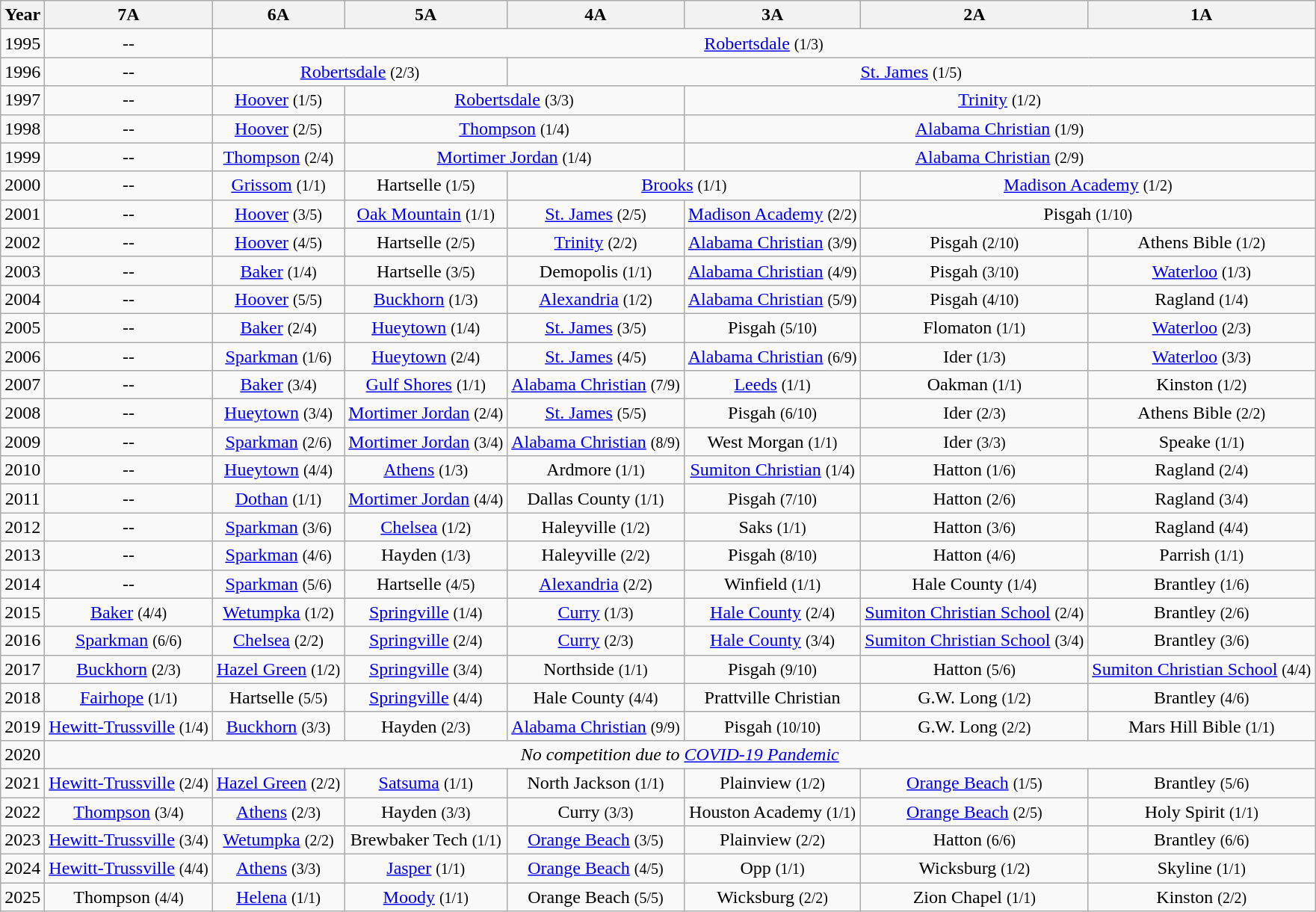<table class="wikitable" style="text-align:center">
<tr>
<th>Year</th>
<th>7A</th>
<th>6A</th>
<th>5A</th>
<th>4A</th>
<th>3A</th>
<th>2A</th>
<th>1A</th>
</tr>
<tr>
<td>1995</td>
<td>--</td>
<td colspan="6"><a href='#'>Robertsdale</a> <small>(1/3)</small></td>
</tr>
<tr>
<td>1996</td>
<td>--</td>
<td colspan="2"><a href='#'>Robertsdale</a> <small>(2/3)</small></td>
<td colspan="4"><a href='#'>St. James</a> <small>(1/5)</small></td>
</tr>
<tr>
<td>1997</td>
<td>--</td>
<td><a href='#'>Hoover</a> <small>(1/5)</small></td>
<td colspan="2"><a href='#'>Robertsdale</a> <small>(3/3)</small></td>
<td colspan="3"><a href='#'>Trinity</a> <small>(1/2)</small></td>
</tr>
<tr>
<td>1998</td>
<td>--</td>
<td><a href='#'>Hoover</a> <small>(2/5)</small></td>
<td colspan="2"><a href='#'>Thompson</a> <small>(1/4)</small></td>
<td colspan="3"><a href='#'>Alabama Christian</a> <small>(1/9)</small></td>
</tr>
<tr>
<td>1999</td>
<td>--</td>
<td><a href='#'>Thompson</a> <small>(2/4)</small></td>
<td colspan="2"><a href='#'>Mortimer Jordan</a> <small>(1/4)</small></td>
<td colspan="3"><a href='#'>Alabama Christian</a> <small>(2/9)</small></td>
</tr>
<tr>
<td>2000</td>
<td>--</td>
<td><a href='#'>Grissom</a> <small>(1/1)</small></td>
<td>Hartselle <small>(1/5)</small></td>
<td colspan="2"><a href='#'>Brooks</a> <small>(1/1)</small></td>
<td colspan="2"><a href='#'>Madison Academy</a> <small>(1/2)</small></td>
</tr>
<tr>
<td>2001</td>
<td>--</td>
<td><a href='#'>Hoover</a> <small>(3/5)</small></td>
<td><a href='#'>Oak Mountain</a> <small>(1/1)</small></td>
<td><a href='#'>St. James</a> <small>(2/5)</small></td>
<td><a href='#'>Madison Academy</a> <small>(2/2)</small></td>
<td colspan="2">Pisgah <small>(1/10)</small></td>
</tr>
<tr>
<td>2002</td>
<td>--</td>
<td><a href='#'>Hoover</a> <small>(4/5)</small></td>
<td>Hartselle <small>(2/5)</small></td>
<td><a href='#'>Trinity</a> <small>(2/2)</small></td>
<td><a href='#'>Alabama Christian</a> <small>(3/9)</small></td>
<td>Pisgah <small>(2/10)</small></td>
<td>Athens Bible <small>(1/2)</small></td>
</tr>
<tr>
<td>2003</td>
<td>--</td>
<td><a href='#'>Baker</a> <small>(1/4)</small></td>
<td>Hartselle <small>(3/5)</small></td>
<td>Demopolis <small>(1/1)</small></td>
<td><a href='#'>Alabama Christian</a> <small>(4/9)</small></td>
<td>Pisgah <small>(3/10)</small></td>
<td><a href='#'>Waterloo</a> <small>(1/3)</small></td>
</tr>
<tr>
<td>2004</td>
<td>--</td>
<td><a href='#'>Hoover</a> <small>(5/5)</small></td>
<td><a href='#'>Buckhorn</a> <small>(1/3)</small></td>
<td><a href='#'>Alexandria</a> <small>(1/2)</small></td>
<td><a href='#'>Alabama Christian</a> <small>(5/9)</small></td>
<td>Pisgah <small>(4/10)</small></td>
<td>Ragland <small>(1/4)</small></td>
</tr>
<tr>
<td>2005</td>
<td>--</td>
<td><a href='#'>Baker</a> <small>(2/4)</small></td>
<td><a href='#'>Hueytown</a> <small>(1/4)</small></td>
<td><a href='#'>St. James</a> <small>(3/5)</small></td>
<td>Pisgah <small>(5/10)</small></td>
<td>Flomaton <small>(1/1)</small></td>
<td><a href='#'>Waterloo</a> <small>(2/3)</small></td>
</tr>
<tr>
<td>2006</td>
<td>--</td>
<td><a href='#'>Sparkman</a> <small>(1/6)</small></td>
<td><a href='#'>Hueytown</a> <small>(2/4)</small></td>
<td><a href='#'>St. James</a> <small>(4/5)</small></td>
<td><a href='#'>Alabama Christian</a> <small>(6/9)</small></td>
<td>Ider <small>(1/3)</small></td>
<td><a href='#'>Waterloo</a> <small>(3/3)</small></td>
</tr>
<tr>
<td>2007</td>
<td>--</td>
<td><a href='#'>Baker</a> <small>(3/4)</small></td>
<td><a href='#'>Gulf Shores</a> <small>(1/1)</small></td>
<td><a href='#'>Alabama Christian</a> <small>(7/9)</small></td>
<td><a href='#'>Leeds</a> <small>(1/1)</small></td>
<td>Oakman <small>(1/1)</small></td>
<td>Kinston <small>(1/2)</small></td>
</tr>
<tr>
<td>2008</td>
<td>--</td>
<td><a href='#'>Hueytown</a> <small>(3/4)</small></td>
<td><a href='#'>Mortimer Jordan</a> <small>(2/4)</small></td>
<td><a href='#'>St. James</a> <small>(5/5)</small></td>
<td>Pisgah <small>(6/10)</small></td>
<td>Ider <small>(2/3)</small></td>
<td>Athens Bible <small>(2/2)</small></td>
</tr>
<tr>
<td>2009</td>
<td>--</td>
<td><a href='#'>Sparkman</a> <small>(2/6)</small></td>
<td><a href='#'>Mortimer Jordan</a> <small>(3/4)</small></td>
<td><a href='#'>Alabama Christian</a> <small>(8/9)</small></td>
<td>West Morgan <small>(1/1)</small></td>
<td>Ider <small>(3/3)</small></td>
<td>Speake <small>(1/1)</small></td>
</tr>
<tr>
<td>2010</td>
<td>--</td>
<td><a href='#'>Hueytown</a> <small>(4/4)</small></td>
<td><a href='#'>Athens</a> <small>(1/3)</small></td>
<td>Ardmore <small>(1/1)</small></td>
<td><a href='#'>Sumiton Christian</a> <small>(1/4)</small></td>
<td>Hatton <small>(1/6)</small></td>
<td>Ragland <small>(2/4)</small></td>
</tr>
<tr>
<td>2011</td>
<td>--</td>
<td><a href='#'>Dothan</a> <small>(1/1)</small></td>
<td><a href='#'>Mortimer Jordan</a> <small>(4/4)</small></td>
<td>Dallas County <small>(1/1)</small></td>
<td>Pisgah <small>(7/10)</small></td>
<td>Hatton <small>(2/6)</small></td>
<td>Ragland <small>(3/4)</small></td>
</tr>
<tr>
<td>2012</td>
<td>--</td>
<td><a href='#'>Sparkman</a> <small>(3/6)</small></td>
<td><a href='#'>Chelsea</a> <small>(1/2)</small></td>
<td>Haleyville <small>(1/2)</small></td>
<td>Saks <small>(1/1)</small></td>
<td>Hatton <small>(3/6)</small></td>
<td>Ragland <small>(4/4)</small></td>
</tr>
<tr>
<td>2013</td>
<td>--</td>
<td><a href='#'>Sparkman</a> <small>(4/6)</small></td>
<td>Hayden <small>(1/3)</small></td>
<td>Haleyville <small>(2/2)</small></td>
<td>Pisgah <small>(8/10)</small></td>
<td>Hatton <small>(4/6)</small></td>
<td>Parrish <small>(1/1)</small></td>
</tr>
<tr>
<td>2014</td>
<td>--</td>
<td><a href='#'>Sparkman</a> <small>(5/6)</small></td>
<td>Hartselle <small>(4/5)</small></td>
<td><a href='#'>Alexandria</a> <small>(2/2)</small></td>
<td>Winfield <small>(1/1)</small></td>
<td>Hale County <small>(1/4)</small></td>
<td>Brantley <small>(1/6)</small></td>
</tr>
<tr>
<td>2015</td>
<td><a href='#'>Baker</a> <small>(4/4)</small></td>
<td><a href='#'>Wetumpka</a> <small>(1/2)</small></td>
<td><a href='#'>Springville</a> <small>(1/4)</small></td>
<td><a href='#'>Curry</a> <small>(1/3)</small></td>
<td><a href='#'>Hale County</a> <small>(2/4)</small></td>
<td><a href='#'>Sumiton Christian School</a> <small>(2/4)</small></td>
<td>Brantley <small>(2/6)</small></td>
</tr>
<tr>
<td>2016</td>
<td><a href='#'>Sparkman</a> <small>(6/6)</small></td>
<td><a href='#'>Chelsea</a> <small>(2/2)</small></td>
<td><a href='#'>Springville</a> <small>(2/4)</small></td>
<td><a href='#'>Curry</a> <small>(2/3)</small></td>
<td><a href='#'>Hale County</a> <small>(3/4)</small></td>
<td><a href='#'>Sumiton Christian School</a> <small>(3/4)</small></td>
<td>Brantley <small>(3/6)</small></td>
</tr>
<tr>
<td>2017</td>
<td><a href='#'>Buckhorn</a> <small>(2/3)</small></td>
<td><a href='#'>Hazel Green</a> <small>(1/2)</small></td>
<td><a href='#'>Springville</a> <small>(3/4)</small></td>
<td>Northside <small>(1/1)</small></td>
<td>Pisgah <small>(9/10)</small></td>
<td>Hatton <small>(5/6)</small></td>
<td><a href='#'>Sumiton Christian School</a> <small>(4/4)</small></td>
</tr>
<tr>
<td>2018</td>
<td><a href='#'>Fairhope</a> <small>(1/1)</small></td>
<td>Hartselle <small>(5/5)</small></td>
<td><a href='#'>Springville</a> <small>(4/4)</small></td>
<td>Hale County <small>(4/4)</small></td>
<td>Prattville Christian</td>
<td>G.W. Long <small>(1/2)</small></td>
<td>Brantley <small>(4/6)</small></td>
</tr>
<tr>
<td>2019</td>
<td><a href='#'>Hewitt-Trussville</a> <small>(1/4)</small></td>
<td><a href='#'>Buckhorn</a> <small>(3/3)</small></td>
<td>Hayden <small>(2/3)</small></td>
<td><a href='#'>Alabama Christian</a> <small>(9/9)</small></td>
<td>Pisgah <small>(10/10)</small></td>
<td>G.W. Long <small>(2/2)</small></td>
<td>Mars Hill Bible <small>(1/1)</small></td>
</tr>
<tr>
<td>2020</td>
<td colspan="7"><em>No competition due to <a href='#'>COVID-19 Pandemic</a></em></td>
</tr>
<tr>
<td>2021</td>
<td><a href='#'>Hewitt-Trussville</a> <small>(2/4)</small></td>
<td><a href='#'>Hazel Green</a> <small>(2/2)</small></td>
<td><a href='#'>Satsuma</a> <small>(1/1)</small></td>
<td>North Jackson <small>(1/1)</small></td>
<td>Plainview <small>(1/2)</small></td>
<td><a href='#'>Orange Beach</a> <small>(1/5)</small></td>
<td>Brantley <small>(5/6)</small></td>
</tr>
<tr>
<td>2022</td>
<td><a href='#'>Thompson</a> <small>(3/4)</small></td>
<td><a href='#'>Athens</a> <small>(2/3)</small></td>
<td>Hayden <small>(3/3)</small></td>
<td>Curry <small>(3/3)</small></td>
<td>Houston Academy <small>(1/1)</small></td>
<td><a href='#'>Orange Beach</a> <small>(2/5)</small></td>
<td>Holy Spirit <small>(1/1)</small></td>
</tr>
<tr>
<td>2023</td>
<td><a href='#'>Hewitt-Trussville</a> <small>(3/4)</small></td>
<td><a href='#'>Wetumpka</a> <small>(2/2)</small></td>
<td>Brewbaker Tech <small>(1/1)</small></td>
<td><a href='#'>Orange Beach</a> <small>(3/5)</small></td>
<td>Plainview <small>(2/2)</small></td>
<td>Hatton <small>(6/6)</small></td>
<td>Brantley <small>(6/6)</small></td>
</tr>
<tr>
<td>2024</td>
<td><a href='#'>Hewitt-Trussville</a> <small>(4/4)</small></td>
<td><a href='#'>Athens</a> <small>(3/3)</small></td>
<td><a href='#'>Jasper</a> <small>(1/1)</small></td>
<td><a href='#'>Orange Beach</a> <small>(4/5)</small></td>
<td>Opp <small>(1/1)</small></td>
<td>Wicksburg <small>(1/2)</small></td>
<td>Skyline <small>(1/1)</small></td>
</tr>
<tr>
<td>2025</td>
<td>Thompson <small>(4/4)</small></td>
<td><a href='#'>Helena</a> <small>(1/1)</small></td>
<td><a href='#'>Moody</a> <small>(1/1)</small></td>
<td>Orange Beach <small>(5/5)</small></td>
<td>Wicksburg <small>(2/2)</small></td>
<td>Zion Chapel <small>(1/1)</small></td>
<td>Kinston <small>(2/2)</small></td>
</tr>
</table>
